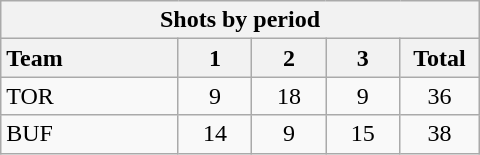<table class="wikitable" style="width:20em; text-align:right;">
<tr>
<th colspan=6>Shots by period</th>
</tr>
<tr>
<th style="width:8em; text-align:left;">Team</th>
<th style="width:3em;">1</th>
<th style="width:3em;">2</th>
<th style="width:3em;">3</th>
<th style="width:3em;">Total</th>
</tr>
<tr>
<td style="text-align:left;">TOR</td>
<td align=center>9</td>
<td align=center>18</td>
<td align=center>9</td>
<td align=center>36</td>
</tr>
<tr>
<td style="text-align:left;">BUF</td>
<td align=center>14</td>
<td align=center>9</td>
<td align=center>15</td>
<td align=center>38</td>
</tr>
</table>
